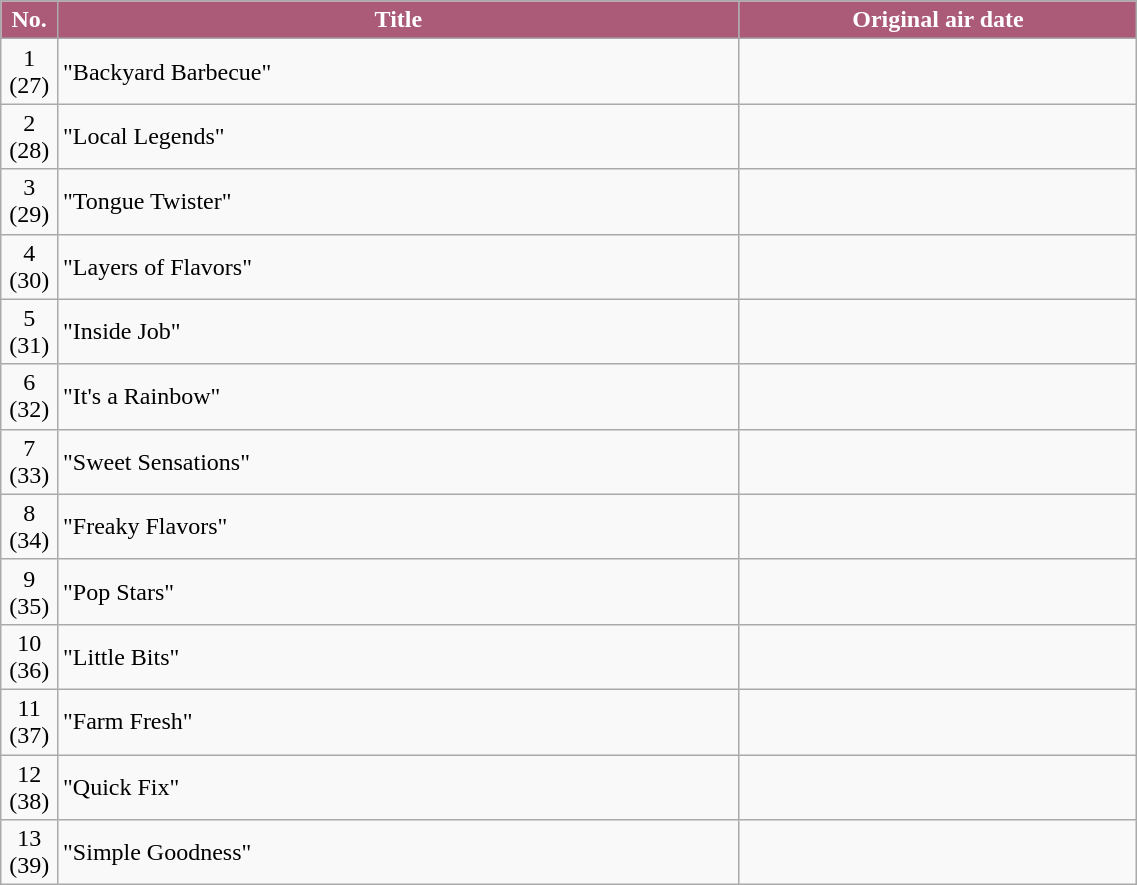<table class="wikitable plainrowheaders" style="width:60%;">
<tr>
<th style="background-color: #ab5b78; color: #FFFFFF;" width=5%>No.</th>
<th style="background-color: #ab5b78; color: #FFFFFF;" width=60%>Title</th>
<th style="background-color: #ab5b78; color: #FFFFFF;">Original air date</th>
</tr>
<tr>
<td align=center>1 (27)</td>
<td>"Backyard Barbecue"</td>
<td align=center></td>
</tr>
<tr>
<td align=center>2 (28)</td>
<td>"Local Legends"</td>
<td align=center></td>
</tr>
<tr>
<td align=center>3 (29)</td>
<td>"Tongue Twister"</td>
<td align=center></td>
</tr>
<tr>
<td align=center>4 (30)</td>
<td>"Layers of Flavors"</td>
<td align=center></td>
</tr>
<tr>
<td align=center>5 (31)</td>
<td>"Inside Job"</td>
<td align=center></td>
</tr>
<tr>
<td align=center>6 (32)</td>
<td>"It's a Rainbow"</td>
<td align=center></td>
</tr>
<tr>
<td align=center>7 (33)</td>
<td>"Sweet Sensations"</td>
<td align=center></td>
</tr>
<tr>
<td align=center>8 (34)</td>
<td>"Freaky Flavors"</td>
<td align=center></td>
</tr>
<tr>
<td align=center>9 (35)</td>
<td>"Pop Stars"</td>
<td align=center></td>
</tr>
<tr>
<td align=center>10 (36)</td>
<td>"Little Bits"</td>
<td align=center></td>
</tr>
<tr>
<td align=center>11 (37)</td>
<td>"Farm Fresh"</td>
<td align=center></td>
</tr>
<tr>
<td align=center>12 (38)</td>
<td>"Quick Fix"</td>
<td align=center></td>
</tr>
<tr>
<td align=center>13 (39)</td>
<td>"Simple Goodness"</td>
<td align=center></td>
</tr>
</table>
